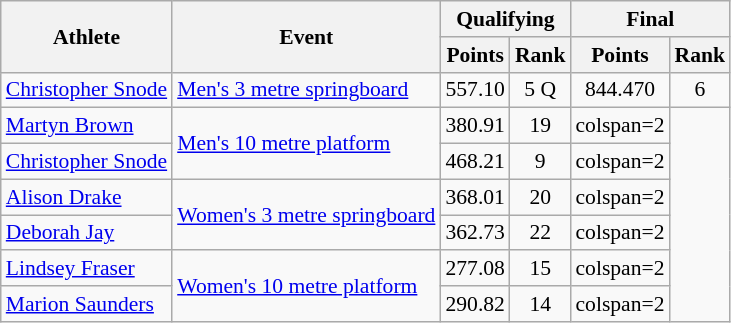<table class="wikitable" style="font-size:90%;">
<tr>
<th rowspan=2>Athlete</th>
<th rowspan=2>Event</th>
<th colspan=2>Qualifying</th>
<th colspan=2>Final</th>
</tr>
<tr>
<th>Points</th>
<th>Rank</th>
<th>Points</th>
<th>Rank</th>
</tr>
<tr align=center>
<td align=left><a href='#'>Christopher Snode</a></td>
<td align=left><a href='#'>Men's 3 metre springboard</a></td>
<td>557.10</td>
<td>5 Q</td>
<td>844.470</td>
<td>6</td>
</tr>
<tr align=center>
<td align=left><a href='#'>Martyn Brown</a></td>
<td align=left rowspan=2><a href='#'>Men's 10 metre platform</a></td>
<td>380.91</td>
<td>19</td>
<td>colspan=2</td>
</tr>
<tr align=center>
<td align=left><a href='#'>Christopher Snode</a></td>
<td>468.21</td>
<td>9</td>
<td>colspan=2</td>
</tr>
<tr align=center>
<td align=left><a href='#'>Alison Drake</a></td>
<td align=left rowspan=2><a href='#'>Women's 3 metre springboard</a></td>
<td>368.01</td>
<td>20</td>
<td>colspan=2</td>
</tr>
<tr align=center>
<td align=left><a href='#'>Deborah Jay</a></td>
<td>362.73</td>
<td>22</td>
<td>colspan=2</td>
</tr>
<tr align=center>
<td align=left><a href='#'>Lindsey Fraser</a></td>
<td align=left rowspan=2><a href='#'>Women's 10 metre platform</a></td>
<td>277.08</td>
<td>15</td>
<td>colspan=2</td>
</tr>
<tr align=center>
<td align=left><a href='#'>Marion Saunders</a></td>
<td>290.82</td>
<td>14</td>
<td>colspan=2</td>
</tr>
</table>
